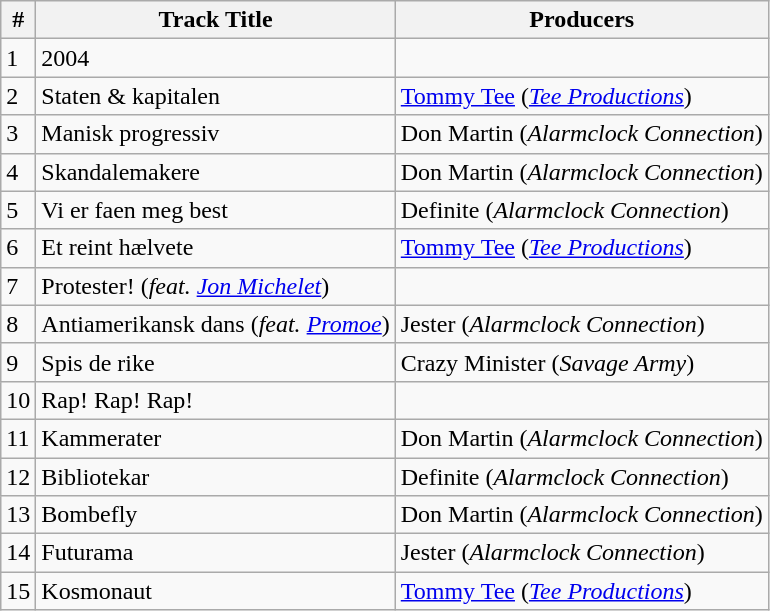<table class="wikitable">
<tr>
<th>#</th>
<th>Track Title</th>
<th>Producers</th>
</tr>
<tr>
<td>1</td>
<td>2004</td>
<td></td>
</tr>
<tr>
<td>2</td>
<td>Staten & kapitalen</td>
<td><a href='#'>Tommy Tee</a> (<em><a href='#'>Tee Productions</a></em>)</td>
</tr>
<tr>
<td>3</td>
<td>Manisk progressiv</td>
<td>Don Martin (<em>Alarmclock Connection</em>)</td>
</tr>
<tr>
<td>4</td>
<td>Skandalemakere</td>
<td>Don Martin (<em>Alarmclock Connection</em>)</td>
</tr>
<tr>
<td>5</td>
<td>Vi er faen meg best</td>
<td>Definite (<em>Alarmclock Connection</em>)</td>
</tr>
<tr>
<td>6</td>
<td>Et reint hælvete</td>
<td><a href='#'>Tommy Tee</a> (<em><a href='#'>Tee Productions</a></em>)</td>
</tr>
<tr>
<td>7</td>
<td>Protester! (<em>feat. <a href='#'>Jon Michelet</a></em>)</td>
<td></td>
</tr>
<tr>
<td>8</td>
<td>Antiamerikansk dans (<em>feat. <a href='#'>Promoe</a></em>)</td>
<td>Jester (<em>Alarmclock Connection</em>)</td>
</tr>
<tr>
<td>9</td>
<td>Spis de rike</td>
<td>Crazy Minister (<em>Savage Army</em>)</td>
</tr>
<tr>
<td>10</td>
<td>Rap! Rap! Rap!</td>
<td></td>
</tr>
<tr>
<td>11</td>
<td>Kammerater</td>
<td>Don Martin (<em>Alarmclock Connection</em>)</td>
</tr>
<tr>
<td>12</td>
<td>Bibliotekar</td>
<td>Definite (<em>Alarmclock Connection</em>)</td>
</tr>
<tr>
<td>13</td>
<td>Bombefly</td>
<td>Don Martin (<em>Alarmclock Connection</em>)</td>
</tr>
<tr>
<td>14</td>
<td>Futurama</td>
<td>Jester (<em>Alarmclock Connection</em>)</td>
</tr>
<tr>
<td>15</td>
<td>Kosmonaut</td>
<td><a href='#'>Tommy Tee</a> (<em><a href='#'>Tee Productions</a></em>)</td>
</tr>
</table>
